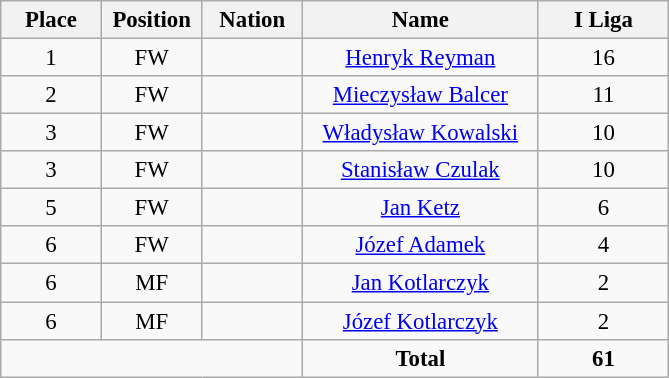<table class="wikitable" style="font-size: 95%; text-align: center;">
<tr>
<th width=60>Place</th>
<th width=60>Position</th>
<th width=60>Nation</th>
<th width=150>Name</th>
<th width=80>I Liga</th>
</tr>
<tr>
<td>1</td>
<td>FW</td>
<td></td>
<td><a href='#'>Henryk Reyman</a></td>
<td>16</td>
</tr>
<tr>
<td>2</td>
<td>FW</td>
<td></td>
<td><a href='#'>Mieczysław Balcer</a></td>
<td>11</td>
</tr>
<tr>
<td>3</td>
<td>FW</td>
<td></td>
<td><a href='#'>Władysław Kowalski</a></td>
<td>10</td>
</tr>
<tr>
<td>3</td>
<td>FW</td>
<td></td>
<td><a href='#'>Stanisław Czulak</a></td>
<td>10</td>
</tr>
<tr>
<td>5</td>
<td>FW</td>
<td></td>
<td><a href='#'>Jan Ketz</a></td>
<td>6</td>
</tr>
<tr>
<td>6</td>
<td>FW</td>
<td></td>
<td><a href='#'>Józef Adamek</a></td>
<td>4</td>
</tr>
<tr>
<td>6</td>
<td>MF</td>
<td></td>
<td><a href='#'>Jan Kotlarczyk</a></td>
<td>2</td>
</tr>
<tr>
<td>6</td>
<td>MF</td>
<td></td>
<td><a href='#'>Józef Kotlarczyk</a></td>
<td>2</td>
</tr>
<tr>
<td colspan="3"></td>
<td><strong>Total</strong></td>
<td><strong>61</strong></td>
</tr>
</table>
